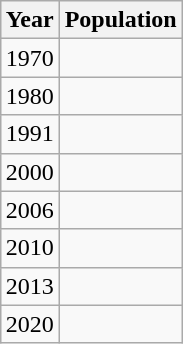<table class="wikitable" style="float:right; margin:0 0 1em 1em; text-align:center">
<tr>
<th>Year</th>
<th>Population</th>
</tr>
<tr>
<td>1970</td>
<td></td>
</tr>
<tr>
<td>1980</td>
<td></td>
</tr>
<tr>
<td>1991</td>
<td></td>
</tr>
<tr>
<td>2000</td>
<td></td>
</tr>
<tr>
<td>2006</td>
<td></td>
</tr>
<tr>
<td>2010</td>
<td></td>
</tr>
<tr>
<td>2013</td>
<td></td>
</tr>
<tr>
<td>2020</td>
<td></td>
</tr>
</table>
